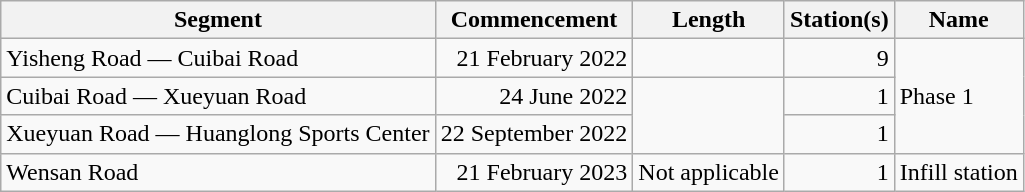<table class="wikitable" style="border-collapse: collapse; text-align: right;">
<tr>
<th>Segment</th>
<th>Commencement</th>
<th>Length</th>
<th>Station(s)</th>
<th>Name</th>
</tr>
<tr>
<td style="text-align: left;">Yisheng Road — Cuibai Road</td>
<td>21 February 2022</td>
<td></td>
<td>9</td>
<td rowspan="3" style="text-align: left;">Phase 1</td>
</tr>
<tr>
<td style="text-align: left;">Cuibai Road — Xueyuan Road</td>
<td>24 June 2022</td>
<td rowspan="2"></td>
<td>1</td>
</tr>
<tr>
<td style="text-align: left;">Xueyuan Road — Huanglong Sports Center</td>
<td>22 September 2022</td>
<td>1</td>
</tr>
<tr>
<td style="text-align: left;">Wensan Road</td>
<td>21 February 2023</td>
<td>Not applicable</td>
<td>1</td>
<td>Infill station</td>
</tr>
</table>
